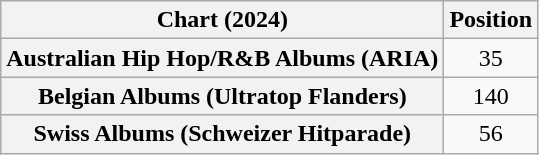<table class="wikitable sortable plainrowheaders" style="text-align:center">
<tr>
<th scope="col">Chart (2024)</th>
<th scope="col">Position</th>
</tr>
<tr>
<th scope="row">Australian Hip Hop/R&B Albums (ARIA)</th>
<td>35</td>
</tr>
<tr>
<th scope="row">Belgian Albums (Ultratop Flanders)</th>
<td>140</td>
</tr>
<tr>
<th scope="row">Swiss Albums (Schweizer Hitparade)</th>
<td>56</td>
</tr>
</table>
